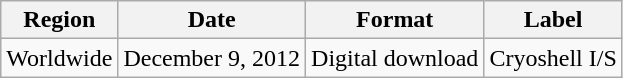<table class="wikitable">
<tr>
<th>Region</th>
<th>Date</th>
<th>Format</th>
<th>Label</th>
</tr>
<tr>
<td>Worldwide</td>
<td>December 9, 2012</td>
<td>Digital download</td>
<td>Cryoshell I/S</td>
</tr>
</table>
